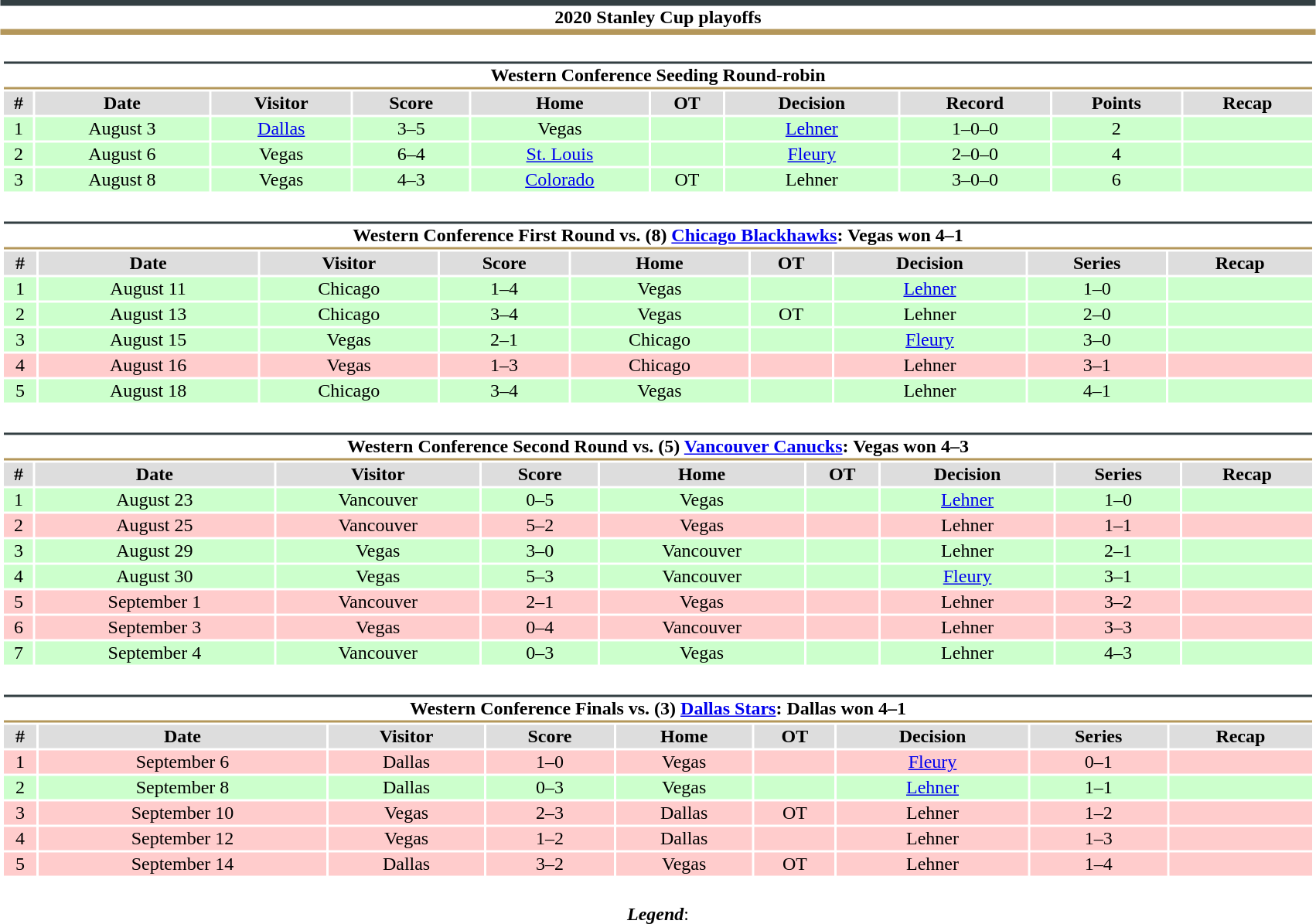<table class="toccolours" style="width:90%; clear:both; margin:1.5em auto; text-align:center;">
<tr>
<th colspan=10 style="background:#FFFFFF; border-top:#333F42 5px solid; border-bottom:#B4975A 5px solid;">2020 Stanley Cup playoffs</th>
</tr>
<tr>
<td colspan=10><br><table class="toccolours collapsible collapsed" style="width:100%;">
<tr>
<th colspan=10 style="background:#FFFFFF; border-top:#333F42 2px solid; border-bottom:#B4975A 2px solid;">Western Conference Seeding Round-robin</th>
</tr>
<tr style="background:#ddd;">
<th>#</th>
<th>Date</th>
<th>Visitor</th>
<th>Score</th>
<th>Home</th>
<th>OT</th>
<th>Decision</th>
<th>Record</th>
<th>Points</th>
<th>Recap</th>
</tr>
<tr style="background:#cfc;">
<td>1</td>
<td>August 3</td>
<td><a href='#'>Dallas</a></td>
<td>3–5</td>
<td>Vegas</td>
<td></td>
<td><a href='#'>Lehner</a></td>
<td>1–0–0</td>
<td>2</td>
<td></td>
</tr>
<tr style="background:#cfc;">
<td>2</td>
<td>August 6</td>
<td>Vegas</td>
<td>6–4</td>
<td><a href='#'>St. Louis</a></td>
<td></td>
<td><a href='#'>Fleury</a></td>
<td>2–0–0</td>
<td>4</td>
<td></td>
</tr>
<tr style="background:#cfc;">
<td>3</td>
<td>August 8</td>
<td>Vegas</td>
<td>4–3</td>
<td><a href='#'>Colorado</a></td>
<td>OT</td>
<td>Lehner</td>
<td>3–0–0</td>
<td>6</td>
<td></td>
</tr>
</table>
</td>
</tr>
<tr>
<td colspan=9><br><table class="toccolours collapsible collapsed" style="width:100%;">
<tr>
<th colspan=9 style="background:#FFFFFF; border-top:#333F42 2px solid; border-bottom:#B4975A 2px solid;">Western Conference First Round vs. (8) <a href='#'>Chicago Blackhawks</a>: Vegas won 4–1</th>
</tr>
<tr style="background:#ddd;">
<th>#</th>
<th>Date</th>
<th>Visitor</th>
<th>Score</th>
<th>Home</th>
<th>OT</th>
<th>Decision</th>
<th>Series</th>
<th>Recap</th>
</tr>
<tr style="background:#cfc;">
<td>1</td>
<td>August 11</td>
<td>Chicago</td>
<td>1–4</td>
<td>Vegas</td>
<td></td>
<td><a href='#'>Lehner</a></td>
<td>1–0</td>
<td></td>
</tr>
<tr style="background:#cfc;">
<td>2</td>
<td>August 13</td>
<td>Chicago</td>
<td>3–4</td>
<td>Vegas</td>
<td>OT</td>
<td>Lehner</td>
<td>2–0</td>
<td></td>
</tr>
<tr style="background:#cfc;">
<td>3</td>
<td>August 15</td>
<td>Vegas</td>
<td>2–1</td>
<td>Chicago</td>
<td></td>
<td><a href='#'>Fleury</a></td>
<td>3–0</td>
<td></td>
</tr>
<tr style="background:#fcc;">
<td>4</td>
<td>August 16</td>
<td>Vegas</td>
<td>1–3</td>
<td>Chicago</td>
<td></td>
<td>Lehner</td>
<td>3–1</td>
<td></td>
</tr>
<tr style="background:#cfc;">
<td>5</td>
<td>August 18</td>
<td>Chicago</td>
<td>3–4</td>
<td>Vegas</td>
<td></td>
<td>Lehner</td>
<td>4–1</td>
<td></td>
</tr>
</table>
</td>
</tr>
<tr>
<td colspan=9><br><table class="toccolours collapsible collapsed" style="width:100%;">
<tr>
<th colspan=9 style="background:#FFFFFF; border-top:#333F42 2px solid; border-bottom:#B4975A 2px solid;">Western Conference Second Round vs. (5) <a href='#'>Vancouver Canucks</a>: Vegas won 4–3</th>
</tr>
<tr style="background:#ddd;">
<th>#</th>
<th>Date</th>
<th>Visitor</th>
<th>Score</th>
<th>Home</th>
<th>OT</th>
<th>Decision</th>
<th>Series</th>
<th>Recap</th>
</tr>
<tr style="background:#cfc;">
<td>1</td>
<td>August 23</td>
<td>Vancouver</td>
<td>0–5</td>
<td>Vegas</td>
<td></td>
<td><a href='#'>Lehner</a></td>
<td>1–0</td>
<td></td>
</tr>
<tr style="background:#fcc;">
<td>2</td>
<td>August 25</td>
<td>Vancouver</td>
<td>5–2</td>
<td>Vegas</td>
<td></td>
<td>Lehner</td>
<td>1–1</td>
<td></td>
</tr>
<tr style="background:#cfc;">
<td>3</td>
<td>August 29</td>
<td>Vegas</td>
<td>3–0</td>
<td>Vancouver</td>
<td></td>
<td>Lehner</td>
<td>2–1</td>
<td></td>
</tr>
<tr style="background:#cfc;">
<td>4</td>
<td>August 30</td>
<td>Vegas</td>
<td>5–3</td>
<td>Vancouver</td>
<td></td>
<td><a href='#'>Fleury</a></td>
<td>3–1</td>
<td></td>
</tr>
<tr style="background:#fcc;">
<td>5</td>
<td>September 1</td>
<td>Vancouver</td>
<td>2–1</td>
<td>Vegas</td>
<td></td>
<td>Lehner</td>
<td>3–2</td>
<td></td>
</tr>
<tr style="background:#fcc;">
<td>6</td>
<td>September 3</td>
<td>Vegas</td>
<td>0–4</td>
<td>Vancouver</td>
<td></td>
<td>Lehner</td>
<td>3–3</td>
<td></td>
</tr>
<tr style="background:#cfc;">
<td>7</td>
<td>September 4</td>
<td>Vancouver</td>
<td>0–3</td>
<td>Vegas</td>
<td></td>
<td>Lehner</td>
<td>4–3</td>
<td></td>
</tr>
</table>
</td>
</tr>
<tr>
<td colspan=9><br><table class="toccolours collapsible collapsed" style="width:100%;">
<tr>
<th colspan=9 style="background:#FFFFFF; border-top:#333F42 2px solid; border-bottom:#B4975A 2px solid;">Western Conference Finals vs. (3) <a href='#'>Dallas Stars</a>: Dallas won 4–1</th>
</tr>
<tr style="background:#ddd;">
<th>#</th>
<th>Date</th>
<th>Visitor</th>
<th>Score</th>
<th>Home</th>
<th>OT</th>
<th>Decision</th>
<th>Series</th>
<th>Recap</th>
</tr>
<tr style="background:#fcc;">
<td>1</td>
<td>September 6</td>
<td>Dallas</td>
<td>1–0</td>
<td>Vegas</td>
<td></td>
<td><a href='#'>Fleury</a></td>
<td>0–1</td>
<td></td>
</tr>
<tr style="background:#cfc;">
<td>2</td>
<td>September 8</td>
<td>Dallas</td>
<td>0–3</td>
<td>Vegas</td>
<td></td>
<td><a href='#'>Lehner</a></td>
<td>1–1</td>
<td></td>
</tr>
<tr style="background:#fcc;">
<td>3</td>
<td>September 10</td>
<td>Vegas</td>
<td>2–3</td>
<td>Dallas</td>
<td>OT</td>
<td>Lehner</td>
<td>1–2</td>
<td></td>
</tr>
<tr style="background:#fcc;">
<td>4</td>
<td>September 12</td>
<td>Vegas</td>
<td>1–2</td>
<td>Dallas</td>
<td></td>
<td>Lehner</td>
<td>1–3</td>
<td></td>
</tr>
<tr style="background:#fcc;">
<td>5</td>
<td>September 14</td>
<td>Dallas</td>
<td>3–2</td>
<td>Vegas</td>
<td>OT</td>
<td>Lehner</td>
<td>1–4</td>
<td></td>
</tr>
</table>
</td>
</tr>
<tr>
<td colspan="10" style="text-align:center;"><br><strong><em>Legend</em></strong>:


</td>
</tr>
</table>
